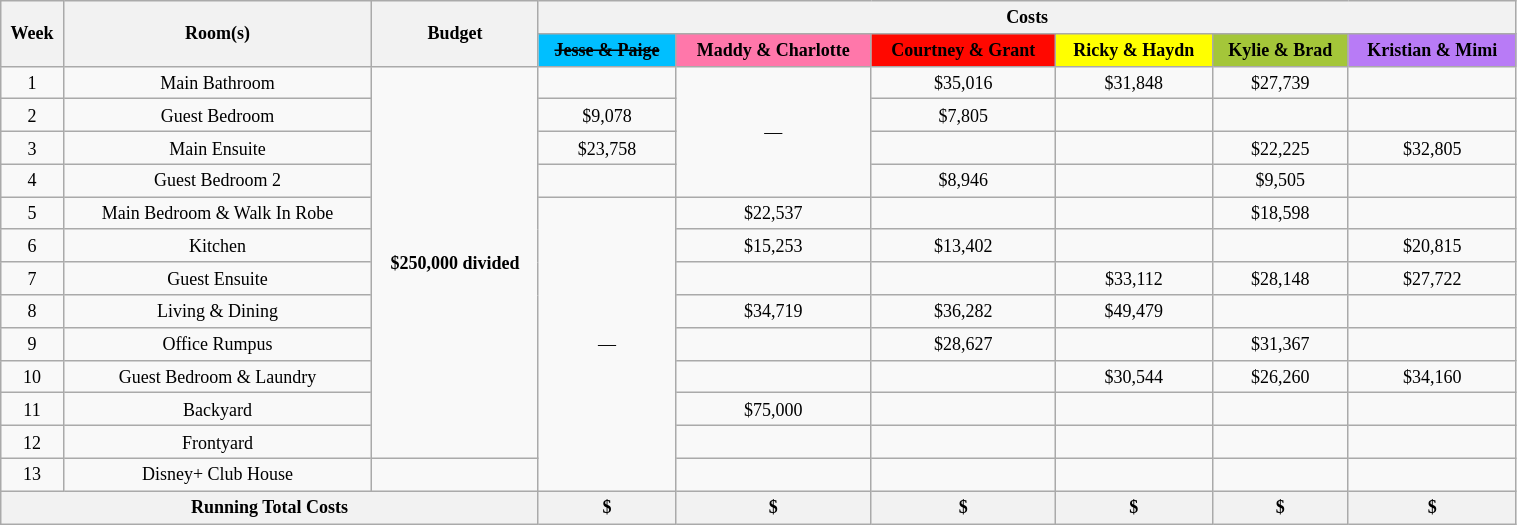<table class="wikitable" style="text-align:center; font-size: 9pt; line-height:16px; width:80%">
<tr>
<th rowspan=2>Week</th>
<th rowspan="2" style="width:200px;">Room(s)</th>
<th rowspan="2">Budget</th>
<th colspan=6>Costs</th>
</tr>
<tr>
<th style="background:#00BFFF; color:black;"><s>Jesse & Paige</s></th>
<th style="background:#FF77AA; color:black;">Maddy & Charlotte</th>
<th style="background:#FF0800; color:black;">Courtney & Grant</th>
<th style="background:yellow; color:black;">Ricky & Haydn</th>
<th style="background:#A4C639; color:black;">Kylie & Brad</th>
<th style="background:#B87BF6; color:black;">Kristian & Mimi</th>
</tr>
<tr>
<td>1</td>
<td>Main Bathroom</td>
<td rowspan=12><strong>$250,000 divided</strong></td>
<td></td>
<td rowspan=4>—</td>
<td>$35,016</td>
<td>$31,848</td>
<td>$27,739</td>
<td></td>
</tr>
<tr>
<td>2</td>
<td>Guest Bedroom</td>
<td>$9,078</td>
<td>$7,805</td>
<td></td>
<td></td>
<td></td>
</tr>
<tr>
<td>3</td>
<td>Main Ensuite</td>
<td>$23,758</td>
<td></td>
<td></td>
<td>$22,225</td>
<td>$32,805</td>
</tr>
<tr>
<td>4</td>
<td>Guest Bedroom 2</td>
<td></td>
<td>$8,946</td>
<td></td>
<td>$9,505</td>
<td></td>
</tr>
<tr>
<td>5</td>
<td>Main Bedroom & Walk In Robe</td>
<td rowspan=9>—</td>
<td>$22,537</td>
<td></td>
<td></td>
<td>$18,598</td>
<td></td>
</tr>
<tr>
<td>6</td>
<td>Kitchen</td>
<td>$﻿15,253</td>
<td>$13,402</td>
<td></td>
<td></td>
<td>$20,815</td>
</tr>
<tr>
<td>7</td>
<td>Guest Ensuite</td>
<td></td>
<td></td>
<td>$33,112</td>
<td>$28,148</td>
<td>$27,722</td>
</tr>
<tr>
<td>8</td>
<td>Living & Dining</td>
<td>$34,719</td>
<td>$36,282</td>
<td>$49,479</td>
<td></td>
<td></td>
</tr>
<tr>
<td>9</td>
<td>Office Rumpus</td>
<td></td>
<td>$28,627</td>
<td></td>
<td>$31,367</td>
<td></td>
</tr>
<tr>
<td>10</td>
<td>Guest Bedroom & Laundry</td>
<td></td>
<td></td>
<td>$30,544</td>
<td>$26,260</td>
<td>$34,160</td>
</tr>
<tr>
<td>11</td>
<td>Backyard</td>
<td>$75,000</td>
<td></td>
<td></td>
<td></td>
<td></td>
</tr>
<tr>
<td>12</td>
<td>Frontyard</td>
<td></td>
<td></td>
<td></td>
<td></td>
<td></td>
</tr>
<tr>
<td>13</td>
<td>Disney+ Club House</td>
<td></td>
<td></td>
<td></td>
<td></td>
<td></td>
<td></td>
</tr>
<tr>
<th colspan=3>Running Total Costs</th>
<th>$</th>
<th>$</th>
<th>$</th>
<th>$</th>
<th>$</th>
<th>$</th>
</tr>
</table>
